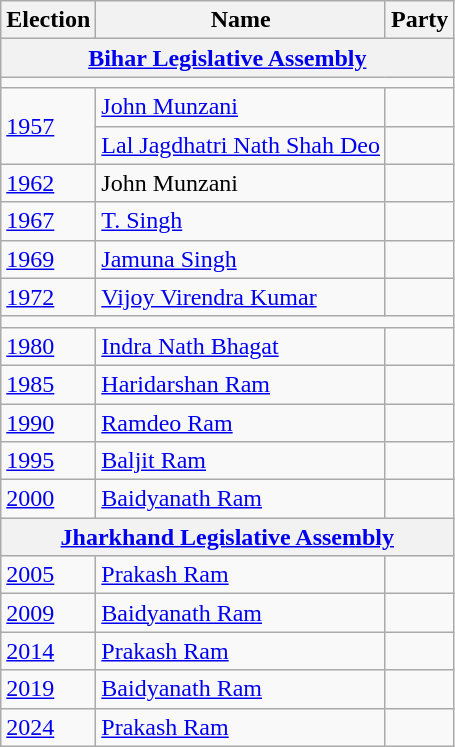<table class="wikitable sortable">
<tr>
<th>Election</th>
<th>Name</th>
<th colspan=2>Party</th>
</tr>
<tr>
<th colspan=4><a href='#'>Bihar Legislative Assembly</a></th>
</tr>
<tr>
<td colspan="4"></td>
</tr>
<tr>
<td rowspan=2><a href='#'>1957</a></td>
<td><a href='#'>John Munzani</a></td>
<td></td>
</tr>
<tr>
<td><a href='#'>Lal Jagdhatri Nath Shah Deo</a></td>
</tr>
<tr>
<td><a href='#'>1962</a></td>
<td>John Munzani</td>
<td></td>
</tr>
<tr>
<td><a href='#'>1967</a></td>
<td><a href='#'>T. Singh</a></td>
<td></td>
</tr>
<tr>
<td><a href='#'>1969</a></td>
<td><a href='#'>Jamuna Singh</a></td>
<td></td>
</tr>
<tr>
<td><a href='#'>1972</a></td>
<td><a href='#'>Vijoy Virendra Kumar</a></td>
<td></td>
</tr>
<tr>
<td colspan="4"></td>
</tr>
<tr>
<td><a href='#'>1980</a></td>
<td><a href='#'>Indra Nath Bhagat</a></td>
<td></td>
</tr>
<tr>
<td><a href='#'>1985</a></td>
<td><a href='#'>Haridarshan Ram</a></td>
</tr>
<tr>
<td><a href='#'>1990</a></td>
<td><a href='#'>Ramdeo Ram</a></td>
<td></td>
</tr>
<tr>
<td><a href='#'>1995</a></td>
<td><a href='#'>Baljit Ram</a></td>
<td></td>
</tr>
<tr>
<td><a href='#'>2000</a></td>
<td><a href='#'>Baidyanath Ram</a></td>
<td></td>
</tr>
<tr>
<th colspan=4><a href='#'>Jharkhand Legislative Assembly</a></th>
</tr>
<tr>
<td><a href='#'>2005</a></td>
<td><a href='#'>Prakash Ram</a></td>
<td></td>
</tr>
<tr>
<td><a href='#'>2009</a></td>
<td><a href='#'>Baidyanath Ram</a></td>
<td></td>
</tr>
<tr>
<td><a href='#'>2014</a></td>
<td><a href='#'>Prakash Ram</a></td>
<td></td>
</tr>
<tr>
<td><a href='#'>2019</a></td>
<td><a href='#'>Baidyanath Ram</a></td>
<td></td>
</tr>
<tr>
<td><a href='#'>2024</a></td>
<td><a href='#'>Prakash Ram</a></td>
<td></td>
</tr>
</table>
